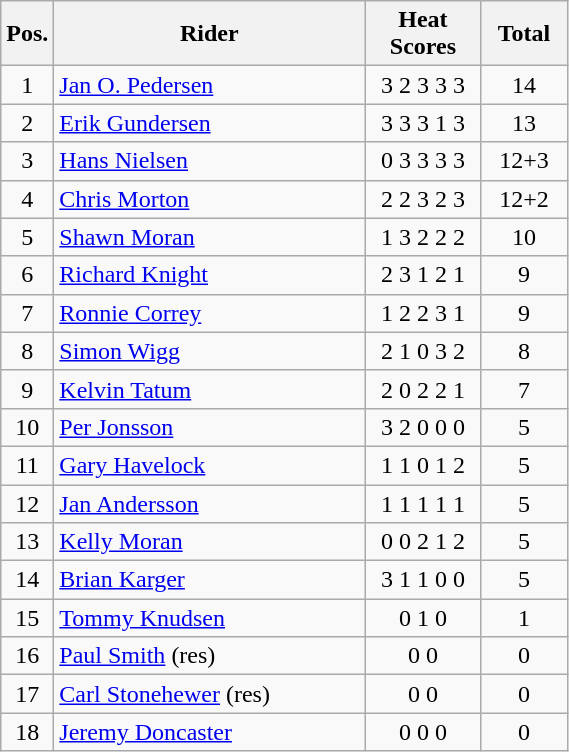<table class=wikitable>
<tr>
<th width=25px>Pos.</th>
<th width=200px>Rider</th>
<th width=70px>Heat Scores</th>
<th width=50px>Total</th>
</tr>
<tr align=center >
<td>1</td>
<td align=left> <a href='#'>Jan O. Pedersen</a></td>
<td>3	2	3	3	3</td>
<td>14</td>
</tr>
<tr align=center>
<td>2</td>
<td align=left> <a href='#'>Erik Gundersen</a></td>
<td>3	3	3	1	3</td>
<td>13</td>
</tr>
<tr align=center>
<td>3</td>
<td align=left> <a href='#'>Hans Nielsen</a></td>
<td>0	3	3	3	3</td>
<td>12+3</td>
</tr>
<tr align=center>
<td>4</td>
<td align=left> <a href='#'>Chris Morton</a></td>
<td>2	2	3	2	3</td>
<td>12+2</td>
</tr>
<tr align=center>
<td>5</td>
<td align=left> <a href='#'>Shawn Moran</a></td>
<td>1	3	2	2	2</td>
<td>10</td>
</tr>
<tr align=center>
<td>6</td>
<td align=left> <a href='#'>Richard Knight</a></td>
<td>2	3	1	2	1</td>
<td>9</td>
</tr>
<tr align=center>
<td>7</td>
<td align=left> <a href='#'>Ronnie Correy</a></td>
<td>1	2	2	3	1</td>
<td>9</td>
</tr>
<tr align=center>
<td>8</td>
<td align=left> <a href='#'>Simon Wigg</a></td>
<td>2	1	0	3	2</td>
<td>8</td>
</tr>
<tr align=center>
<td>9</td>
<td align=left> <a href='#'>Kelvin Tatum</a></td>
<td>2	0	2	2	1</td>
<td>7</td>
</tr>
<tr align=center>
<td>10</td>
<td align=left> <a href='#'>Per Jonsson</a></td>
<td>3	2	0	0	0</td>
<td>5</td>
</tr>
<tr align=center>
<td>11</td>
<td align=left> <a href='#'>Gary Havelock</a></td>
<td>1	1	0	1	2</td>
<td>5</td>
</tr>
<tr align=center>
<td>12</td>
<td align=left> <a href='#'>Jan Andersson</a></td>
<td>1	1	1	1	1</td>
<td>5</td>
</tr>
<tr align=center>
<td>13</td>
<td align=left> <a href='#'>Kelly Moran</a></td>
<td>0	0	2	1	2</td>
<td>5</td>
</tr>
<tr align=center>
<td>14</td>
<td align=left> <a href='#'>Brian Karger</a></td>
<td>3	1	1	0	0</td>
<td>5</td>
</tr>
<tr align=center>
<td>15</td>
<td align=left> <a href='#'>Tommy Knudsen</a></td>
<td>0	1	0</td>
<td>1</td>
</tr>
<tr align=center>
<td>16</td>
<td align=left> <a href='#'>Paul Smith</a> (res)</td>
<td>0	0</td>
<td>0</td>
</tr>
<tr align=center>
<td>17</td>
<td align=left> <a href='#'>Carl Stonehewer</a> (res)</td>
<td>0	0</td>
<td>0</td>
</tr>
<tr align=center>
<td>18</td>
<td align=left> <a href='#'>Jeremy Doncaster</a></td>
<td>0	0	0</td>
<td>0</td>
</tr>
</table>
